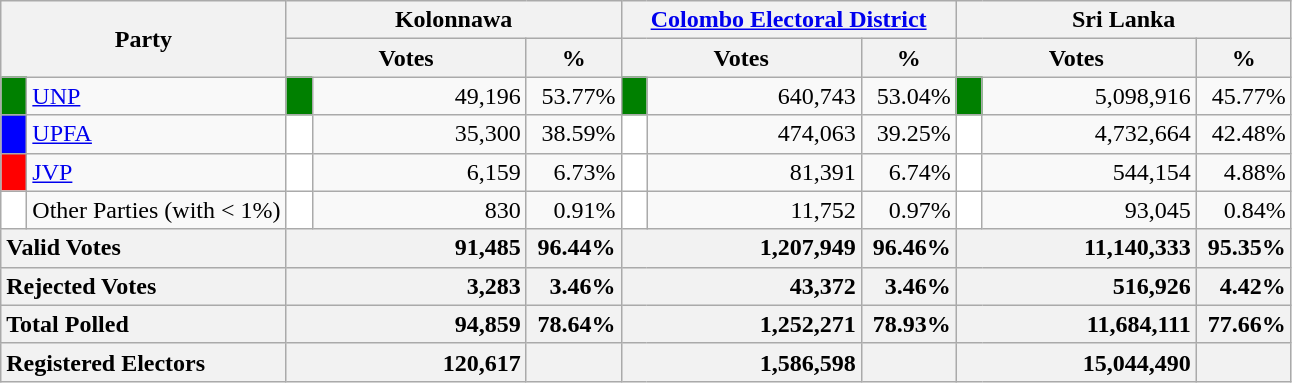<table class="wikitable">
<tr>
<th colspan="2" width="144px"rowspan="2">Party</th>
<th colspan="3" width="216px">Kolonnawa</th>
<th colspan="3" width="216px"><a href='#'>Colombo Electoral District</a></th>
<th colspan="3" width="216px">Sri Lanka</th>
</tr>
<tr>
<th colspan="2" width="144px">Votes</th>
<th>%</th>
<th colspan="2" width="144px">Votes</th>
<th>%</th>
<th colspan="2" width="144px">Votes</th>
<th>%</th>
</tr>
<tr>
<td style="background-color:green;" width="10px"></td>
<td style="text-align:left;"><a href='#'>UNP</a></td>
<td style="background-color:green;" width="10px"></td>
<td style="text-align:right;">49,196</td>
<td style="text-align:right;">53.77%</td>
<td style="background-color:green;" width="10px"></td>
<td style="text-align:right;">640,743</td>
<td style="text-align:right;">53.04%</td>
<td style="background-color:green;" width="10px"></td>
<td style="text-align:right;">5,098,916</td>
<td style="text-align:right;">45.77%</td>
</tr>
<tr>
<td style="background-color:blue;" width="10px"></td>
<td style="text-align:left;"><a href='#'>UPFA</a></td>
<td style="background-color:white;" width="10px"></td>
<td style="text-align:right;">35,300</td>
<td style="text-align:right;">38.59%</td>
<td style="background-color:white;" width="10px"></td>
<td style="text-align:right;">474,063</td>
<td style="text-align:right;">39.25%</td>
<td style="background-color:white;" width="10px"></td>
<td style="text-align:right;">4,732,664</td>
<td style="text-align:right;">42.48%</td>
</tr>
<tr>
<td style="background-color:red;" width="10px"></td>
<td style="text-align:left;"><a href='#'>JVP</a></td>
<td style="background-color:white;" width="10px"></td>
<td style="text-align:right;">6,159</td>
<td style="text-align:right;">6.73%</td>
<td style="background-color:white;" width="10px"></td>
<td style="text-align:right;">81,391</td>
<td style="text-align:right;">6.74%</td>
<td style="background-color:white;" width="10px"></td>
<td style="text-align:right;">544,154</td>
<td style="text-align:right;">4.88%</td>
</tr>
<tr>
<td style="background-color:white;" width="10px"></td>
<td style="text-align:left;">Other Parties (with < 1%)</td>
<td style="background-color:white;" width="10px"></td>
<td style="text-align:right;">830</td>
<td style="text-align:right;">0.91%</td>
<td style="background-color:white;" width="10px"></td>
<td style="text-align:right;">11,752</td>
<td style="text-align:right;">0.97%</td>
<td style="background-color:white;" width="10px"></td>
<td style="text-align:right;">93,045</td>
<td style="text-align:right;">0.84%</td>
</tr>
<tr>
<th colspan="2" width="144px"style="text-align:left;">Valid Votes</th>
<th style="text-align:right;"colspan="2" width="144px">91,485</th>
<th style="text-align:right;">96.44%</th>
<th style="text-align:right;"colspan="2" width="144px">1,207,949</th>
<th style="text-align:right;">96.46%</th>
<th style="text-align:right;"colspan="2" width="144px">11,140,333</th>
<th style="text-align:right;">95.35%</th>
</tr>
<tr>
<th colspan="2" width="144px"style="text-align:left;">Rejected Votes</th>
<th style="text-align:right;"colspan="2" width="144px">3,283</th>
<th style="text-align:right;">3.46%</th>
<th style="text-align:right;"colspan="2" width="144px">43,372</th>
<th style="text-align:right;">3.46%</th>
<th style="text-align:right;"colspan="2" width="144px">516,926</th>
<th style="text-align:right;">4.42%</th>
</tr>
<tr>
<th colspan="2" width="144px"style="text-align:left;">Total Polled</th>
<th style="text-align:right;"colspan="2" width="144px">94,859</th>
<th style="text-align:right;">78.64%</th>
<th style="text-align:right;"colspan="2" width="144px">1,252,271</th>
<th style="text-align:right;">78.93%</th>
<th style="text-align:right;"colspan="2" width="144px">11,684,111</th>
<th style="text-align:right;">77.66%</th>
</tr>
<tr>
<th colspan="2" width="144px"style="text-align:left;">Registered Electors</th>
<th style="text-align:right;"colspan="2" width="144px">120,617</th>
<th></th>
<th style="text-align:right;"colspan="2" width="144px">1,586,598</th>
<th></th>
<th style="text-align:right;"colspan="2" width="144px">15,044,490</th>
<th></th>
</tr>
</table>
